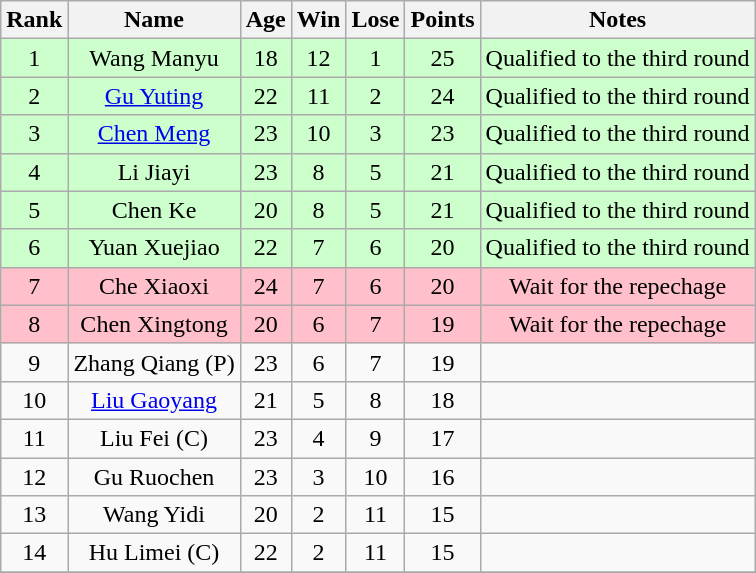<table class="wikitable" style="text-align: center;">
<tr>
<th>Rank</th>
<th>Name</th>
<th>Age</th>
<th>Win</th>
<th>Lose</th>
<th>Points</th>
<th>Notes</th>
</tr>
<tr>
<td bgcolor=#CCFFCC>1</td>
<td bgcolor=#CCFFCC>Wang Manyu</td>
<td bgcolor=#CCFFCC>18</td>
<td bgcolor=#CCFFCC>12</td>
<td bgcolor=#CCFFCC>1</td>
<td bgcolor=#CCFFCC>25</td>
<td bgcolor=#CCFFCC>Qualified to the third round</td>
</tr>
<tr>
<td bgcolor=#CCFFCC>2</td>
<td bgcolor=#CCFFCC><a href='#'>Gu Yuting</a></td>
<td bgcolor=#CCFFCC>22</td>
<td bgcolor=#CCFFCC>11</td>
<td bgcolor=#CCFFCC>2</td>
<td bgcolor=#CCFFCC>24</td>
<td bgcolor=#CCFFCC>Qualified to the third round</td>
</tr>
<tr>
<td bgcolor=#CCFFCC>3</td>
<td bgcolor=#CCFFCC><a href='#'>Chen Meng</a></td>
<td bgcolor=#CCFFCC>23</td>
<td bgcolor=#CCFFCC>10</td>
<td bgcolor=#CCFFCC>3</td>
<td bgcolor=#CCFFCC>23</td>
<td bgcolor=#CCFFCC>Qualified to the third round</td>
</tr>
<tr>
<td bgcolor=#CCFFCC>4</td>
<td bgcolor=#CCFFCC>Li Jiayi</td>
<td bgcolor=#CCFFCC>23</td>
<td bgcolor=#CCFFCC>8</td>
<td bgcolor=#CCFFCC>5</td>
<td bgcolor=#CCFFCC>21</td>
<td bgcolor=#CCFFCC>Qualified to the third round</td>
</tr>
<tr>
<td bgcolor=#CCFFCC>5</td>
<td bgcolor=#CCFFCC>Chen Ke</td>
<td bgcolor=#CCFFCC>20</td>
<td bgcolor=#CCFFCC>8</td>
<td bgcolor=#CCFFCC>5</td>
<td bgcolor=#CCFFCC>21</td>
<td bgcolor=#CCFFCC>Qualified to the third round</td>
</tr>
<tr>
<td bgcolor=#CCFFCC>6</td>
<td bgcolor=#CCFFCC>Yuan Xuejiao</td>
<td bgcolor=#CCFFCC>22</td>
<td bgcolor=#CCFFCC>7</td>
<td bgcolor=#CCFFCC>6</td>
<td bgcolor=#CCFFCC>20</td>
<td bgcolor=#CCFFCC>Qualified to the third round</td>
</tr>
<tr>
<td bgcolor=#FFC0CB>7</td>
<td bgcolor=#FFC0CB>Che Xiaoxi</td>
<td bgcolor=#FFC0CB>24</td>
<td bgcolor=#FFC0CB>7</td>
<td bgcolor=#FFC0CB>6</td>
<td bgcolor=#FFC0CB>20</td>
<td bgcolor=#FFC0CB>Wait for the repechage</td>
</tr>
<tr>
<td bgcolor=#FFC0CB>8</td>
<td bgcolor=#FFC0CB>Chen Xingtong</td>
<td bgcolor=#FFC0CB>20</td>
<td bgcolor=#FFC0CB>6</td>
<td bgcolor=#FFC0CB>7</td>
<td bgcolor=#FFC0CB>19</td>
<td bgcolor=#FFC0CB>Wait for the repechage</td>
</tr>
<tr>
<td>9</td>
<td>Zhang Qiang (P)</td>
<td>23</td>
<td>6</td>
<td>7</td>
<td>19</td>
<td></td>
</tr>
<tr>
<td>10</td>
<td><a href='#'>Liu Gaoyang</a></td>
<td>21</td>
<td>5</td>
<td>8</td>
<td>18</td>
<td></td>
</tr>
<tr>
<td>11</td>
<td>Liu Fei (C)</td>
<td>23</td>
<td>4</td>
<td>9</td>
<td>17</td>
<td></td>
</tr>
<tr>
<td>12</td>
<td>Gu Ruochen</td>
<td>23</td>
<td>3</td>
<td>10</td>
<td>16</td>
<td></td>
</tr>
<tr>
<td>13</td>
<td>Wang Yidi</td>
<td>20</td>
<td>2</td>
<td>11</td>
<td>15</td>
<td></td>
</tr>
<tr>
<td>14</td>
<td>Hu Limei (C)</td>
<td>22</td>
<td>2</td>
<td>11</td>
<td>15</td>
<td></td>
</tr>
<tr>
</tr>
</table>
